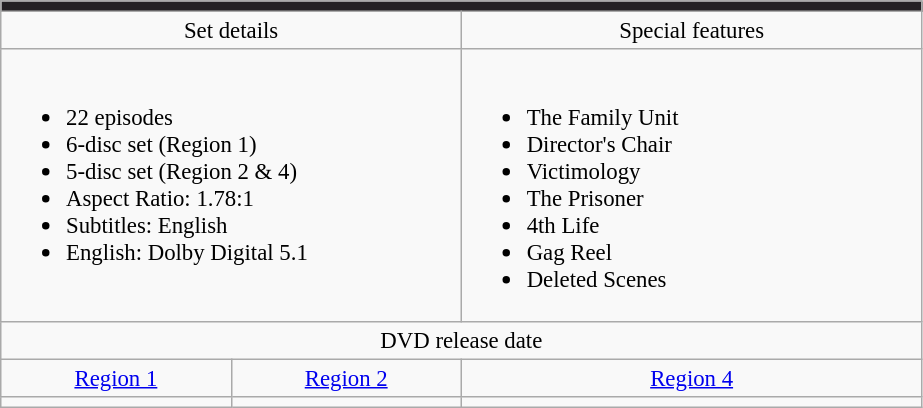<table class="wikitable" style="font-size: 95%;">
<tr style="background:#242124">
<td colspan="4" style="text-align:center;"></td>
</tr>
<tr style="text-align:center;">
<td style="width:300px;" colspan="2">Set details</td>
<td style="width:300px;" colspan="2">Special features</td>
</tr>
<tr valign="top">
<td colspan="2"  style="text-align:left; width:300px;"><br><ul><li>22 episodes</li><li>6-disc set (Region 1)</li><li>5-disc set (Region 2 & 4)</li><li>Aspect Ratio: 1.78:1</li><li>Subtitles: English</li><li>English: Dolby Digital 5.1</li></ul></td>
<td colspan="3" style="text-align:left; width:300px;"><br><ul><li>The Family Unit</li><li>Director's Chair</li><li>Victimology</li><li>The Prisoner</li><li>4th Life</li><li>Gag Reel</li><li>Deleted Scenes</li></ul></td>
</tr>
<tr>
<td colspan="3" style="text-align:center;">DVD release date</td>
</tr>
<tr style="text-align:center;">
<td><a href='#'>Region 1</a></td>
<td><a href='#'>Region 2</a></td>
<td><a href='#'>Region 4</a></td>
</tr>
<tr style="text-align:center;">
<td></td>
<td></td>
<td></td>
</tr>
</table>
